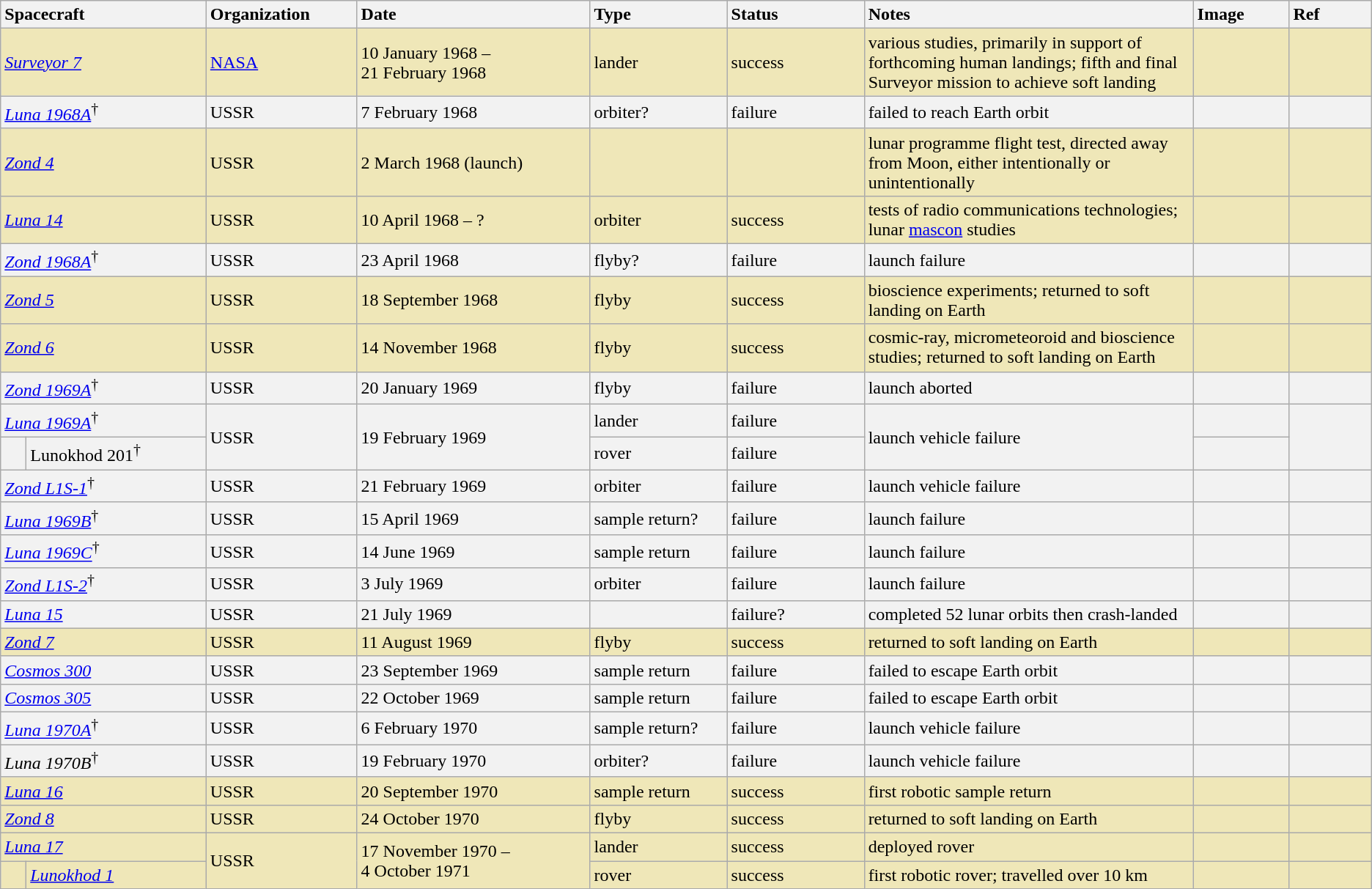<table class="wikitable sticky-header">
<tr>
<th colspan="2" style="text-align:left" width=15%>Spacecraft</th>
<th style="text-align:left" width=11%>Organization</th>
<th style="text-align:left" width=17%>Date</th>
<th style="text-align:left" width=10%>Type</th>
<th style="text-align:left" width=10%>Status</th>
<th style="text-align:left" width=24%>Notes</th>
<th style="text-align:left" width=7%>Image</th>
<th style="text-align:left" width=6%>Ref</th>
</tr>
<tr style="background:#EFE7B8">
<td colspan="2"><em><a href='#'>Surveyor 7</a></em></td>
<td> <a href='#'>NASA</a></td>
<td>10 January 1968 –<br>21 February 1968</td>
<td>lander</td>
<td>success</td>
<td>various studies, primarily in support of forthcoming human landings; fifth and final Surveyor mission to achieve soft landing</td>
<td></td>
<td></td>
</tr>
<tr style="background:#F2F2F2">
<td colspan="2"><em><a href='#'>Luna 1968A</a></em><sup>†</sup></td>
<td> USSR</td>
<td>7 February 1968</td>
<td>orbiter?</td>
<td>failure</td>
<td>failed to reach Earth orbit</td>
<td></td>
<td></td>
</tr>
<tr style="background:#EFE7B8">
<td colspan="2"><em><a href='#'>Zond 4</a></em></td>
<td> USSR</td>
<td>2 March 1968 (launch)</td>
<td></td>
<td></td>
<td>lunar programme flight test, directed away from Moon, either intentionally or unintentionally</td>
<td></td>
<td></td>
</tr>
<tr style="background:#EFE7B8">
<td colspan="2"><em><a href='#'>Luna 14</a></em></td>
<td> USSR</td>
<td>10 April 1968 – ?</td>
<td>orbiter</td>
<td>success</td>
<td>tests of radio communications technologies; lunar <a href='#'>mascon</a> studies</td>
<td></td>
<td></td>
</tr>
<tr style="background:#F2F2F2">
<td colspan="2"><em><a href='#'>Zond 1968A</a></em><sup>†</sup></td>
<td> USSR</td>
<td>23 April 1968</td>
<td>flyby?</td>
<td>failure</td>
<td>launch failure</td>
<td></td>
<td></td>
</tr>
<tr style="background:#EFE7B8">
<td colspan="2"><em><a href='#'>Zond 5</a></em></td>
<td> USSR</td>
<td>18 September 1968</td>
<td>flyby</td>
<td>success</td>
<td>bioscience experiments; returned to soft landing on Earth</td>
<td></td>
<td></td>
</tr>
<tr style="background:#EFE7B8">
<td colspan="2"><em><a href='#'>Zond 6</a></em></td>
<td> USSR</td>
<td>14 November 1968</td>
<td>flyby</td>
<td>success</td>
<td>cosmic-ray, micrometeoroid and bioscience studies; returned to soft landing on Earth</td>
<td></td>
<td></td>
</tr>
<tr style="background:#F2F2F2">
<td colspan="2"><em><a href='#'>Zond 1969A</a></em><sup>†</sup></td>
<td> USSR</td>
<td>20 January 1969</td>
<td>flyby</td>
<td>failure</td>
<td>launch aborted</td>
<td></td>
<td></td>
</tr>
<tr style="background:#F2F2F2">
<td colspan="2"><em><a href='#'>Luna 1969A</a></em><sup>†</sup></td>
<td rowspan="2"> USSR</td>
<td rowspan="2">19 February 1969</td>
<td>lander</td>
<td>failure</td>
<td rowspan="2">launch vehicle failure</td>
<td></td>
<td rowspan="2"></td>
</tr>
<tr style="background:#F2F2F2">
<td>  </td>
<td>Lunokhod 201<sup>†</sup></td>
<td>rover</td>
<td>failure</td>
<td></td>
</tr>
<tr style="background:#F2F2F2">
<td colspan="2"><em><a href='#'>Zond L1S-1</a></em><sup>†</sup></td>
<td> USSR</td>
<td>21 February 1969</td>
<td>orbiter</td>
<td>failure</td>
<td>launch vehicle failure</td>
<td></td>
<td></td>
</tr>
<tr style="background:#F2F2F2">
<td colspan="2"><em><a href='#'>Luna 1969B</a></em><sup>†</sup></td>
<td> USSR</td>
<td>15 April 1969</td>
<td>sample return?</td>
<td>failure</td>
<td>launch failure</td>
<td></td>
<td></td>
</tr>
<tr style="background:#F2F2F2">
<td colspan="2"><em><a href='#'>Luna 1969C</a></em><sup>†</sup></td>
<td> USSR</td>
<td>14 June 1969</td>
<td>sample return</td>
<td>failure</td>
<td>launch failure</td>
<td></td>
<td></td>
</tr>
<tr style="background:#F2F2F2">
<td colspan="2"><em><a href='#'>Zond L1S-2</a></em><sup>†</sup></td>
<td> USSR</td>
<td>3 July 1969</td>
<td>orbiter</td>
<td>failure</td>
<td>launch failure</td>
<td></td>
<td></td>
</tr>
<tr style="background:#F2F2F2">
<td colspan="2"><em><a href='#'>Luna 15</a></em></td>
<td> USSR</td>
<td>21 July 1969</td>
<td></td>
<td>failure?</td>
<td>completed 52 lunar orbits then crash-landed</td>
<td></td>
<td></td>
</tr>
<tr style="background:#EFE7B8">
<td colspan="2"><em><a href='#'>Zond 7</a></em></td>
<td> USSR</td>
<td>11 August 1969</td>
<td>flyby</td>
<td>success</td>
<td>returned to soft landing on Earth</td>
<td></td>
<td></td>
</tr>
<tr style="background:#F2F2F2">
<td colspan="2"><em><a href='#'>Cosmos 300</a></em></td>
<td> USSR</td>
<td>23 September 1969</td>
<td>sample return</td>
<td>failure</td>
<td>failed to escape Earth orbit</td>
<td></td>
<td></td>
</tr>
<tr style="background:#F2F2F2">
<td colspan="2"><em><a href='#'>Cosmos 305</a></em></td>
<td> USSR</td>
<td>22 October 1969</td>
<td>sample return</td>
<td>failure</td>
<td>failed to escape Earth orbit</td>
<td></td>
<td></td>
</tr>
<tr style="background:#F2F2F2">
<td colspan="2"><em><a href='#'>Luna 1970A</a></em><sup>†</sup></td>
<td> USSR</td>
<td>6 February 1970</td>
<td>sample return?</td>
<td>failure</td>
<td>launch vehicle failure</td>
<td></td>
<td></td>
</tr>
<tr style="background:#F2F2F2">
<td colspan="2"><em>Luna 1970B</em><sup>†</sup></td>
<td> USSR</td>
<td>19 February 1970</td>
<td>orbiter?</td>
<td>failure</td>
<td>launch vehicle failure</td>
<td></td>
<td></td>
</tr>
<tr style="background:#EFE7B8">
<td colspan="2"><em><a href='#'>Luna 16</a></em></td>
<td> USSR</td>
<td>20 September 1970</td>
<td>sample return</td>
<td>success</td>
<td>first robotic sample return</td>
<td></td>
<td></td>
</tr>
<tr style="background:#EFE7B8">
<td colspan="2"><em><a href='#'>Zond 8</a></em></td>
<td> USSR</td>
<td>24 October 1970</td>
<td>flyby</td>
<td>success</td>
<td>returned to soft landing on Earth</td>
<td></td>
<td></td>
</tr>
<tr style="background:#EFE7B8">
<td colspan="2"><em><a href='#'>Luna 17</a></em></td>
<td rowspan="2"> USSR</td>
<td rowspan="2">17 November 1970 –<br>4 October 1971</td>
<td>lander</td>
<td>success</td>
<td>deployed rover</td>
<td></td>
<td></td>
</tr>
<tr style="background:#EFE7B8">
<td>  </td>
<td><em><a href='#'>Lunokhod 1</a></em></td>
<td>rover</td>
<td>success</td>
<td>first robotic rover; travelled over 10 km</td>
<td></td>
<td></td>
</tr>
</table>
